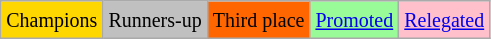<table class="wikitable">
<tr>
<td bgcolor=gold><small>Champions</small></td>
<td bgcolor=silver><small>Runners-up</small></td>
<td bgcolor=ff6600><small>Third place</small></td>
<td bgcolor=palegreen><small><a href='#'>Promoted</a></small></td>
<td bgcolor=pink><small><a href='#'>Relegated</a></small></td>
</tr>
</table>
